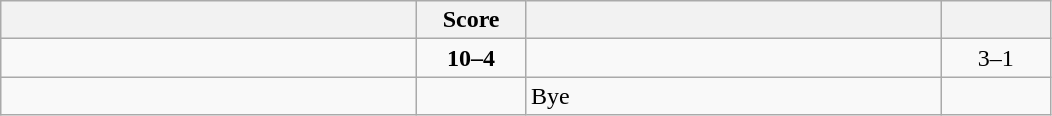<table class="wikitable" style="text-align: center; ">
<tr>
<th align="right" width="270"></th>
<th width="65">Score</th>
<th align="left" width="270"></th>
<th width="65"></th>
</tr>
<tr>
<td align="left"><strong></strong></td>
<td><strong>10–4</strong></td>
<td align="left"></td>
<td>3–1 <strong></strong></td>
</tr>
<tr>
<td align="left"><strong></strong></td>
<td></td>
<td align="left">Bye</td>
<td></td>
</tr>
</table>
